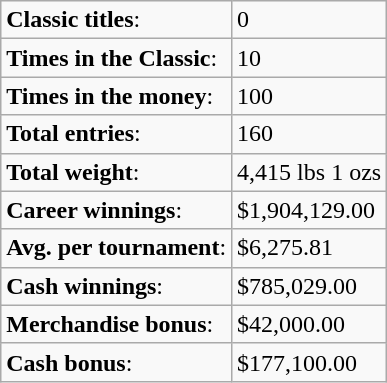<table class="wikitable">
<tr>
<td><strong>Classic titles</strong>:</td>
<td>0</td>
</tr>
<tr>
<td><strong>Times in the Classic</strong>:</td>
<td>10</td>
</tr>
<tr>
<td><strong>Times in the money</strong>:</td>
<td>100</td>
</tr>
<tr>
<td><strong>Total entries</strong>:</td>
<td>160</td>
</tr>
<tr>
<td><strong>Total weight</strong>:</td>
<td>4,415 lbs 1 ozs</td>
</tr>
<tr>
<td><strong>Career winnings</strong>:</td>
<td>$1,904,129.00</td>
</tr>
<tr>
<td><strong>Avg. per tournament</strong>:</td>
<td>$6,275.81</td>
</tr>
<tr>
<td><strong>Cash winnings</strong>:</td>
<td>$785,029.00</td>
</tr>
<tr>
<td><strong>Merchandise bonus</strong>:</td>
<td>$42,000.00</td>
</tr>
<tr>
<td><strong>Cash bonus</strong>:</td>
<td>$177,100.00</td>
</tr>
</table>
